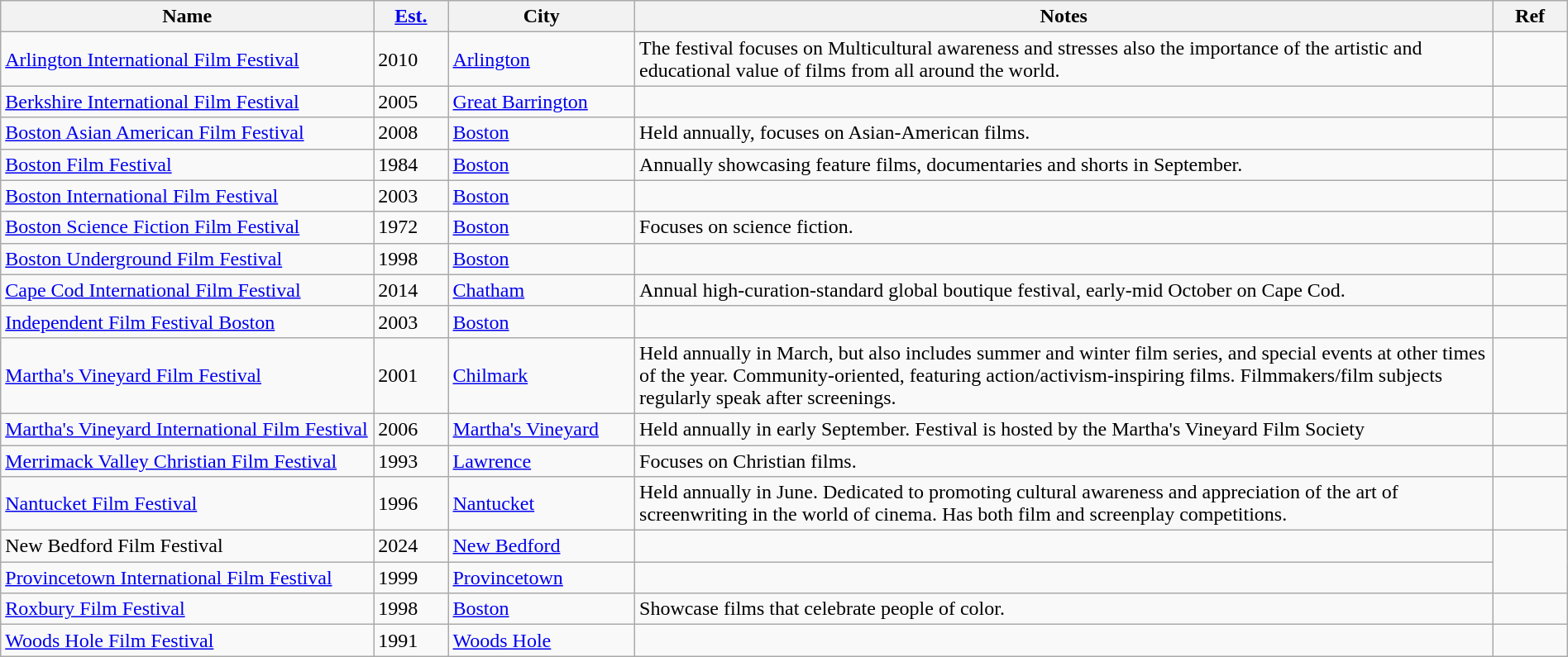<table class="wikitable sortable" width=100%>
<tr>
<th style="width:20%;">Name</th>
<th style="width:4%;"><a href='#'>Est.</a></th>
<th style="width:10%;">City</th>
<th style="width:46%;">Notes</th>
<th style="width:4%;">Ref</th>
</tr>
<tr>
<td><a href='#'>Arlington International Film Festival</a></td>
<td>2010</td>
<td><a href='#'>Arlington</a></td>
<td>The festival focuses on Multicultural awareness and stresses also the importance of the artistic and educational value of films from all around the world.</td>
<td></td>
</tr>
<tr>
<td><a href='#'>Berkshire International Film Festival</a></td>
<td>2005</td>
<td><a href='#'>Great Barrington</a></td>
<td></td>
</tr>
<tr>
<td><a href='#'>Boston Asian American Film Festival</a></td>
<td>2008</td>
<td><a href='#'>Boston</a></td>
<td>Held annually, focuses on Asian-American films.</td>
<td></td>
</tr>
<tr>
<td><a href='#'>Boston Film Festival</a></td>
<td>1984</td>
<td><a href='#'>Boston</a></td>
<td>Annually showcasing feature films, documentaries and shorts in September.</td>
<td></td>
</tr>
<tr>
<td><a href='#'>Boston International Film Festival</a></td>
<td>2003</td>
<td><a href='#'>Boston</a></td>
<td></td>
</tr>
<tr>
<td><a href='#'>Boston Science Fiction Film Festival</a></td>
<td>1972</td>
<td><a href='#'>Boston</a></td>
<td>Focuses on science fiction.</td>
<td></td>
</tr>
<tr>
<td><a href='#'>Boston Underground Film Festival</a></td>
<td>1998</td>
<td><a href='#'>Boston</a></td>
<td></td>
</tr>
<tr>
<td><a href='#'>Cape Cod International Film Festival</a></td>
<td>2014</td>
<td><a href='#'>Chatham</a></td>
<td>Annual high-curation-standard global boutique festival, early-mid October on Cape Cod.</td>
<td></td>
</tr>
<tr>
<td><a href='#'>Independent Film Festival Boston</a></td>
<td>2003</td>
<td><a href='#'>Boston</a></td>
<td></td>
</tr>
<tr>
<td><a href='#'>Martha's Vineyard Film Festival</a></td>
<td>2001</td>
<td><a href='#'>Chilmark</a></td>
<td>Held annually in March, but also includes summer and winter film series, and special events at other times of the year. Community-oriented, featuring action/activism-inspiring films. Filmmakers/film subjects regularly speak after screenings.</td>
<td></td>
</tr>
<tr>
<td><a href='#'>Martha's Vineyard International Film Festival</a></td>
<td>2006</td>
<td><a href='#'>Martha's Vineyard</a></td>
<td>Held annually in early September. Festival is hosted by the Martha's Vineyard Film Society</td>
<td></td>
</tr>
<tr>
<td><a href='#'>Merrimack Valley Christian Film Festival</a></td>
<td>1993</td>
<td><a href='#'>Lawrence</a></td>
<td>Focuses on Christian films.</td>
<td></td>
</tr>
<tr>
<td><a href='#'>Nantucket Film Festival</a></td>
<td>1996</td>
<td><a href='#'>Nantucket</a></td>
<td>Held annually in June. Dedicated to promoting cultural awareness and appreciation of the art of screenwriting in the world of cinema. Has both film and screenplay competitions.</td>
<td></td>
</tr>
<tr>
<td>New Bedford Film Festival</td>
<td>2024</td>
<td><a href='#'>New Bedford</a></td>
<td></td>
</tr>
<tr>
<td><a href='#'>Provincetown International Film Festival</a></td>
<td>1999</td>
<td><a href='#'>Provincetown</a></td>
<td></td>
</tr>
<tr>
<td><a href='#'>Roxbury Film Festival</a></td>
<td>1998</td>
<td><a href='#'>Boston</a></td>
<td>Showcase films that celebrate people of color.</td>
<td></td>
</tr>
<tr>
<td><a href='#'>Woods Hole Film Festival</a></td>
<td>1991</td>
<td><a href='#'>Woods Hole</a></td>
<td></td>
</tr>
</table>
